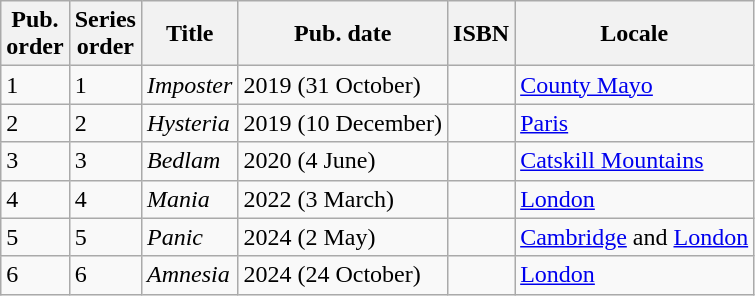<table class="wikitable sortable">
<tr>
<th>Pub.<br>order</th>
<th>Series<br>order</th>
<th>Title</th>
<th>Pub. date</th>
<th>ISBN</th>
<th>Locale</th>
</tr>
<tr>
<td>1</td>
<td>1</td>
<td><em>Imposter</em></td>
<td>2019 (31 October)</td>
<td></td>
<td><a href='#'>County Mayo</a></td>
</tr>
<tr>
<td>2</td>
<td>2</td>
<td><em>Hysteria</em></td>
<td>2019 (10 December)</td>
<td></td>
<td><a href='#'>Paris</a></td>
</tr>
<tr>
<td>3</td>
<td>3</td>
<td><em>Bedlam</em></td>
<td>2020 (4 June)</td>
<td></td>
<td><a href='#'>Catskill Mountains</a></td>
</tr>
<tr>
<td>4</td>
<td>4</td>
<td><em>Mania</em></td>
<td>2022 (3 March)</td>
<td></td>
<td><a href='#'>London</a></td>
</tr>
<tr>
<td>5</td>
<td>5</td>
<td><em>Panic</em></td>
<td>2024 (2 May)</td>
<td></td>
<td><a href='#'>Cambridge</a> and <a href='#'>London</a></td>
</tr>
<tr>
<td>6</td>
<td>6</td>
<td><em>Amnesia</em></td>
<td>2024 (24 October)</td>
<td></td>
<td><a href='#'>London</a></td>
</tr>
</table>
